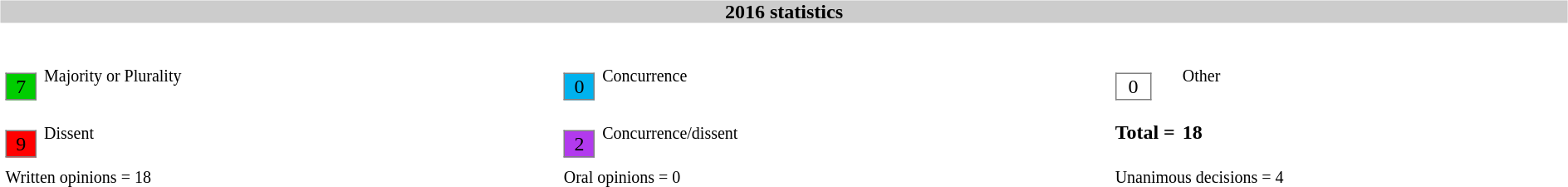<table width=100%>
<tr>
<td><br><table width=100% align=center cellpadding=0 cellspacing=0>
<tr>
<th bgcolor=#CCCCCC>2016 statistics</th>
</tr>
<tr>
<td><br><table width=100% cellpadding="2" cellspacing="2" border="0"width=25px>
<tr>
<td><br><table border="1" style="border-collapse:collapse;">
<tr>
<td align=center bgcolor=#00CD00 width=25px>7</td>
</tr>
</table>
</td>
<td><small>Majority or Plurality</small></td>
<td width=25px><br><table border="1" style="border-collapse:collapse;">
<tr>
<td align=center width=25px bgcolor=#00B2EE>0</td>
</tr>
</table>
</td>
<td><small>Concurrence</small></td>
<td width=25px><br><table border="1" style="border-collapse:collapse;">
<tr>
<td align=center width=25px bgcolor=white>0</td>
</tr>
</table>
</td>
<td><small>Other</small></td>
</tr>
<tr>
<td width=25px><br><table border="1" style="border-collapse:collapse;">
<tr>
<td align=center width=25px bgcolor=red>9</td>
</tr>
</table>
</td>
<td><small>Dissent</small></td>
<td width=25px><br><table border="1" style="border-collapse:collapse;">
<tr>
<td align=center width=25px bgcolor=#B23AEE>2</td>
</tr>
</table>
</td>
<td><small>Concurrence/dissent</small></td>
<td white-space: nowrap><strong>Total = </strong></td>
<td><strong>18</strong></td>
</tr>
<tr>
<td colspan=2><small>Written opinions = 18</small></td>
<td colspan=2><small>Oral opinions = 0</small></td>
<td colspan=2><small> Unanimous decisions = 4</small></td>
</tr>
</table>
</td>
</tr>
</table>
</td>
</tr>
</table>
